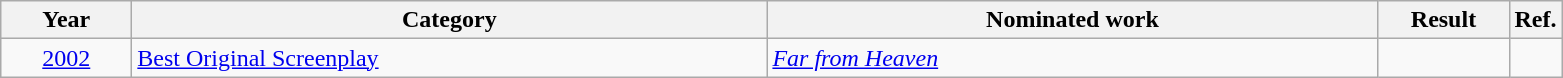<table class=wikitable>
<tr>
<th scope="col" style="width:5em;">Year</th>
<th scope="col" style="width:26em;">Category</th>
<th scope="col" style="width:25em;">Nominated work</th>
<th scope="col" style="width:5em;">Result</th>
<th>Ref.</th>
</tr>
<tr>
<td style="text-align:center;"><a href='#'>2002</a></td>
<td><a href='#'>Best Original Screenplay</a></td>
<td><em><a href='#'>Far from Heaven</a></em></td>
<td></td>
<td style="text-align:center;"></td>
</tr>
</table>
